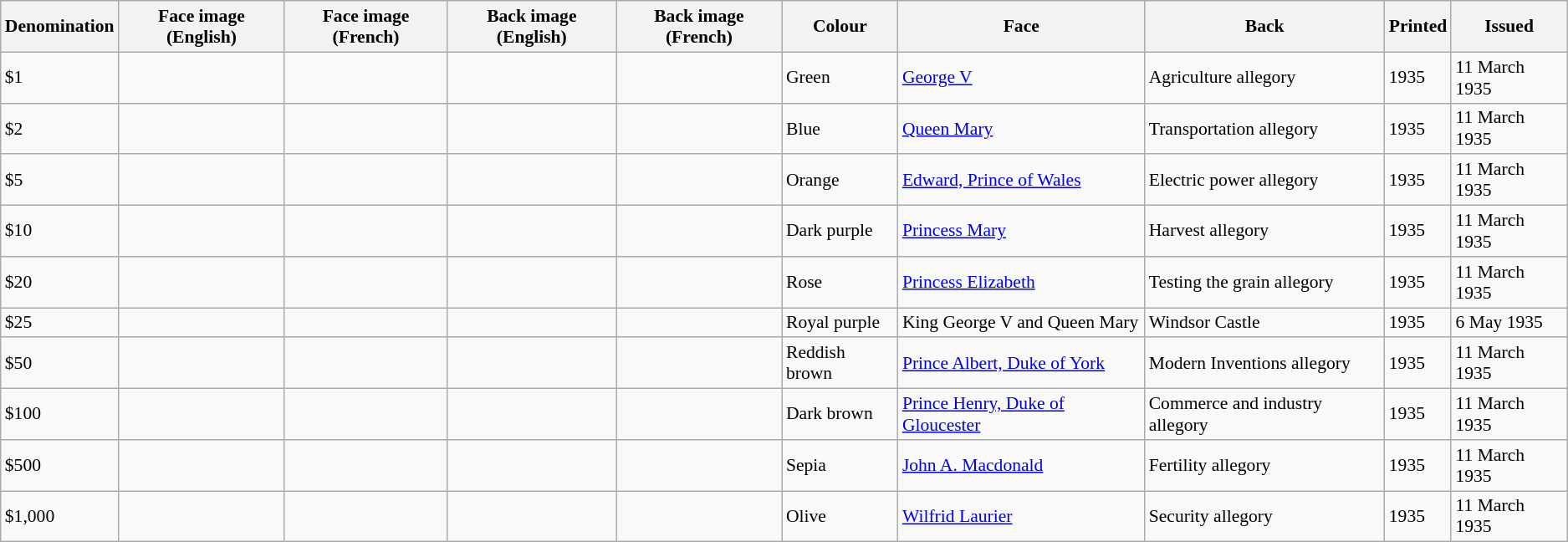<table class="wikitable" style="font-size: 90%">
<tr>
<th>Denomination</th>
<th>Face image (English)</th>
<th>Face image (French)</th>
<th>Back image (English)</th>
<th>Back image (French)</th>
<th>Colour</th>
<th>Face</th>
<th>Back</th>
<th>Printed</th>
<th>Issued</th>
</tr>
<tr>
<td>$1</td>
<td></td>
<td></td>
<td></td>
<td></td>
<td> Green</td>
<td><a href='#'>George V</a></td>
<td>Agriculture allegory</td>
<td>1935</td>
<td>11 March 1935</td>
</tr>
<tr>
<td>$2</td>
<td></td>
<td></td>
<td></td>
<td></td>
<td> Blue</td>
<td><a href='#'>Queen Mary</a></td>
<td>Transportation allegory</td>
<td>1935</td>
<td>11 March 1935</td>
</tr>
<tr>
<td>$5</td>
<td></td>
<td></td>
<td></td>
<td></td>
<td> Orange</td>
<td><a href='#'>Edward, Prince of Wales</a></td>
<td>Electric power allegory</td>
<td>1935</td>
<td>11 March 1935</td>
</tr>
<tr>
<td>$10</td>
<td></td>
<td></td>
<td></td>
<td></td>
<td> Dark purple</td>
<td><a href='#'>Princess Mary</a></td>
<td>Harvest allegory</td>
<td>1935</td>
<td>11 March 1935</td>
</tr>
<tr>
<td>$20</td>
<td></td>
<td></td>
<td></td>
<td></td>
<td> Rose</td>
<td><a href='#'>Princess Elizabeth</a></td>
<td>Testing the grain allegory</td>
<td>1935</td>
<td>11 March 1935</td>
</tr>
<tr>
<td>$25</td>
<td></td>
<td></td>
<td></td>
<td></td>
<td> Royal purple</td>
<td>King George V and Queen Mary</td>
<td>Windsor Castle</td>
<td>1935</td>
<td>6 May 1935</td>
</tr>
<tr>
<td>$50</td>
<td></td>
<td></td>
<td></td>
<td></td>
<td> Reddish brown</td>
<td><a href='#'>Prince Albert, Duke of York</a></td>
<td>Modern Inventions allegory</td>
<td>1935</td>
<td>11 March 1935</td>
</tr>
<tr>
<td>$100</td>
<td></td>
<td></td>
<td></td>
<td></td>
<td> Dark brown</td>
<td><a href='#'>Prince Henry, Duke of Gloucester</a></td>
<td>Commerce and industry allegory</td>
<td>1935</td>
<td>11 March 1935</td>
</tr>
<tr>
<td>$500</td>
<td></td>
<td></td>
<td></td>
<td></td>
<td> Sepia</td>
<td><a href='#'>John A. Macdonald</a></td>
<td>Fertility allegory</td>
<td>1935</td>
<td>11 March 1935</td>
</tr>
<tr>
<td>$1,000</td>
<td></td>
<td></td>
<td></td>
<td></td>
<td> Olive</td>
<td><a href='#'>Wilfrid Laurier</a></td>
<td>Security allegory</td>
<td>1935</td>
<td>11 March 1935</td>
</tr>
</table>
